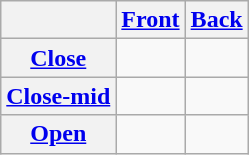<table class="wikitable" style="text-align: center;">
<tr>
<th></th>
<th><a href='#'>Front</a></th>
<th><a href='#'>Back</a></th>
</tr>
<tr>
<th><a href='#'>Close</a></th>
<td></td>
<td></td>
</tr>
<tr>
<th><a href='#'>Close-mid</a></th>
<td></td>
<td></td>
</tr>
<tr>
<th><a href='#'>Open</a></th>
<td></td>
<td></td>
</tr>
</table>
